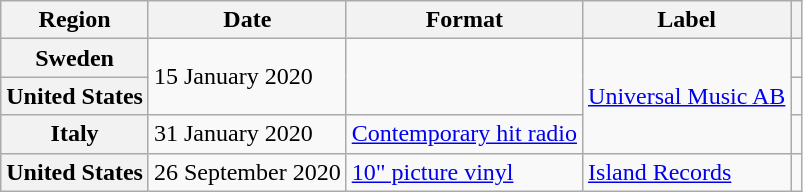<table class="wikitable plainrowheaders">
<tr>
<th scope="col">Region</th>
<th scope="col">Date</th>
<th scope="col">Format</th>
<th scope="col">Label</th>
<th scope="col"></th>
</tr>
<tr>
<th scope="row">Sweden</th>
<td rowspan="2">15 January 2020</td>
<td rowspan="2"></td>
<td rowspan="3"><a href='#'>Universal Music AB</a></td>
<td align="center"></td>
</tr>
<tr>
<th scope="row">United States</th>
<td align="center"></td>
</tr>
<tr>
<th scope="row">Italy</th>
<td>31 January 2020</td>
<td><a href='#'>Contemporary hit radio</a></td>
<td align="center"></td>
</tr>
<tr>
<th scope="row">United States</th>
<td>26 September 2020</td>
<td><a href='#'>10" picture vinyl</a></td>
<td><a href='#'>Island Records</a></td>
<td align="center"></td>
</tr>
</table>
